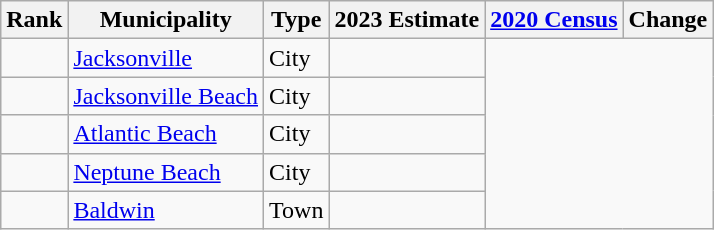<table class="wikitable">
<tr>
<th>Rank</th>
<th>Municipality</th>
<th>Type</th>
<th>2023 Estimate</th>
<th><a href='#'>2020 Census</a></th>
<th>Change</th>
</tr>
<tr>
<td align=center></td>
<td><a href='#'>Jacksonville</a></td>
<td>City</td>
<td></td>
</tr>
<tr>
<td align=center></td>
<td><a href='#'>Jacksonville Beach</a></td>
<td>City</td>
<td></td>
</tr>
<tr>
<td align=center></td>
<td><a href='#'>Atlantic Beach</a></td>
<td>City</td>
<td></td>
</tr>
<tr>
<td align=center></td>
<td><a href='#'>Neptune Beach</a></td>
<td>City</td>
<td></td>
</tr>
<tr>
<td align=center></td>
<td><a href='#'>Baldwin</a></td>
<td>Town</td>
<td></td>
</tr>
</table>
